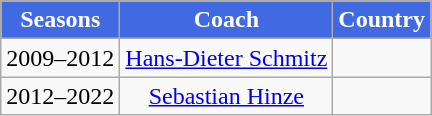<table class="wikitable" style="text-align: center">
<tr>
<th style="color:white; background:#4169E1">Seasons</th>
<th style="color:white; background:#4169E1">Coach</th>
<th style="color:white; background:#4169E1">Country</th>
</tr>
<tr>
<td style="text-align: center">2009–2012</td>
<td style="text-align: center"><a href='#'>Hans-Dieter Schmitz</a></td>
<td style="text-align: center"></td>
</tr>
<tr>
<td style="text-align: center">2012–2022</td>
<td style="text-align: center"><a href='#'>Sebastian Hinze</a></td>
<td style="text-align: center"></td>
</tr>
</table>
